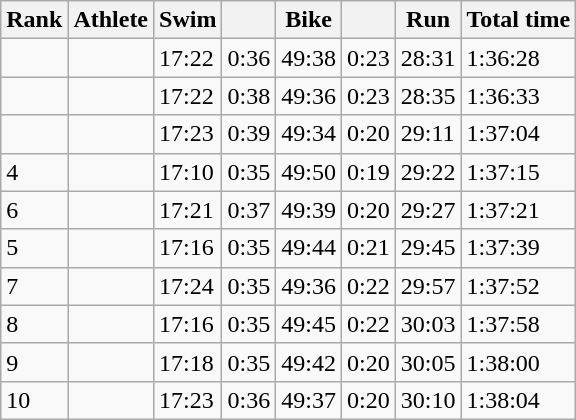<table class="wikitable sortable">
<tr>
<th>Rank</th>
<th>Athlete</th>
<th>Swim</th>
<th></th>
<th>Bike</th>
<th></th>
<th>Run</th>
<th>Total time</th>
</tr>
<tr>
<td></td>
<td></td>
<td>17:22</td>
<td>0:36</td>
<td>49:38</td>
<td>0:23</td>
<td>28:31</td>
<td>1:36:28</td>
</tr>
<tr>
<td></td>
<td></td>
<td>17:22</td>
<td>0:38</td>
<td>49:36</td>
<td>0:23</td>
<td>28:35</td>
<td>1:36:33</td>
</tr>
<tr>
<td></td>
<td></td>
<td>17:23</td>
<td>0:39</td>
<td>49:34</td>
<td>0:20</td>
<td>29:11</td>
<td>1:37:04</td>
</tr>
<tr>
<td>4</td>
<td></td>
<td>17:10</td>
<td>0:35</td>
<td>49:50</td>
<td>0:19</td>
<td>29:22</td>
<td>1:37:15</td>
</tr>
<tr>
<td>6</td>
<td></td>
<td>17:21</td>
<td>0:37</td>
<td>49:39</td>
<td>0:20</td>
<td>29:27</td>
<td>1:37:21</td>
</tr>
<tr>
<td>5</td>
<td></td>
<td>17:16</td>
<td>0:35</td>
<td>49:44</td>
<td>0:21</td>
<td>29:45</td>
<td>1:37:39</td>
</tr>
<tr>
<td>7</td>
<td></td>
<td>17:24</td>
<td>0:35</td>
<td>49:36</td>
<td>0:22</td>
<td>29:57</td>
<td>1:37:52</td>
</tr>
<tr>
<td>8</td>
<td></td>
<td>17:16</td>
<td>0:35</td>
<td>49:45</td>
<td>0:22</td>
<td>30:03</td>
<td>1:37:58</td>
</tr>
<tr>
<td>9</td>
<td></td>
<td>17:18</td>
<td>0:35</td>
<td>49:42</td>
<td>0:20</td>
<td>30:05</td>
<td>1:38:00</td>
</tr>
<tr>
<td>10</td>
<td></td>
<td>17:23</td>
<td>0:36</td>
<td>49:37</td>
<td>0:20</td>
<td>30:10</td>
<td>1:38:04</td>
</tr>
</table>
